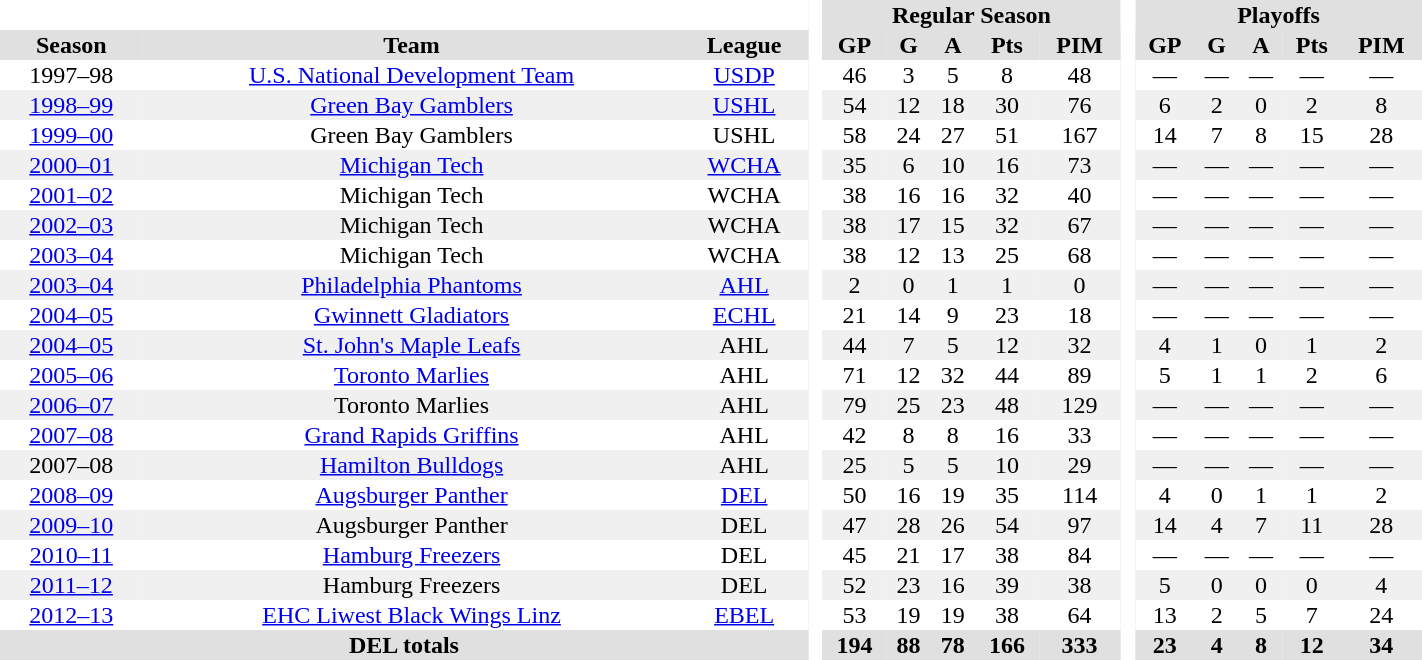<table BORDER="0" CELLPADDING="1" CELLSPACING="0" WIDTH="75%">
<tr ALIGN="center" bgcolor="#e0e0e0">
<th colspan="3" bgcolor="#ffffff"> </th>
<th rowspan="99" bgcolor="#ffffff"> </th>
<th colspan="5">Regular Season</th>
<th rowspan="99" bgcolor="#ffffff"> </th>
<th colspan="5">Playoffs</th>
</tr>
<tr ALIGN="center" bgcolor="#e0e0e0">
<th>Season</th>
<th>Team</th>
<th>League</th>
<th>GP</th>
<th>G</th>
<th>A</th>
<th>Pts</th>
<th>PIM</th>
<th>GP</th>
<th>G</th>
<th>A</th>
<th>Pts</th>
<th>PIM</th>
</tr>
<tr ALIGN="center">
<td>1997–98</td>
<td><a href='#'>U.S. National Development Team</a></td>
<td><a href='#'>USDP</a></td>
<td>46</td>
<td>3</td>
<td>5</td>
<td>8</td>
<td>48</td>
<td>—</td>
<td>—</td>
<td>—</td>
<td>—</td>
<td>—</td>
</tr>
<tr ALIGN="center" bgcolor="#f0f0f0">
<td><a href='#'>1998–99</a></td>
<td><a href='#'>Green Bay Gamblers</a></td>
<td><a href='#'>USHL</a></td>
<td>54</td>
<td>12</td>
<td>18</td>
<td>30</td>
<td>76</td>
<td>6</td>
<td>2</td>
<td>0</td>
<td>2</td>
<td>8</td>
</tr>
<tr ALIGN="center">
<td><a href='#'>1999–00</a></td>
<td>Green Bay Gamblers</td>
<td>USHL</td>
<td>58</td>
<td>24</td>
<td>27</td>
<td>51</td>
<td>167</td>
<td>14</td>
<td>7</td>
<td>8</td>
<td>15</td>
<td>28</td>
</tr>
<tr ALIGN="center" bgcolor="#f0f0f0">
<td><a href='#'>2000–01</a></td>
<td><a href='#'>Michigan Tech</a></td>
<td><a href='#'>WCHA</a></td>
<td>35</td>
<td>6</td>
<td>10</td>
<td>16</td>
<td>73</td>
<td>—</td>
<td>—</td>
<td>—</td>
<td>—</td>
<td>—</td>
</tr>
<tr ALIGN="center">
<td><a href='#'>2001–02</a></td>
<td>Michigan Tech</td>
<td>WCHA</td>
<td>38</td>
<td>16</td>
<td>16</td>
<td>32</td>
<td>40</td>
<td>—</td>
<td>—</td>
<td>—</td>
<td>—</td>
<td>—</td>
</tr>
<tr ALIGN="center" bgcolor="#f0f0f0">
<td><a href='#'>2002–03</a></td>
<td>Michigan Tech</td>
<td>WCHA</td>
<td>38</td>
<td>17</td>
<td>15</td>
<td>32</td>
<td>67</td>
<td>—</td>
<td>—</td>
<td>—</td>
<td>—</td>
<td>—</td>
</tr>
<tr ALIGN="center">
<td><a href='#'>2003–04</a></td>
<td>Michigan Tech</td>
<td>WCHA</td>
<td>38</td>
<td>12</td>
<td>13</td>
<td>25</td>
<td>68</td>
<td>—</td>
<td>—</td>
<td>—</td>
<td>—</td>
<td>—</td>
</tr>
<tr ALIGN="center" bgcolor="#f0f0f0">
<td><a href='#'>2003–04</a></td>
<td><a href='#'>Philadelphia Phantoms</a></td>
<td><a href='#'>AHL</a></td>
<td>2</td>
<td>0</td>
<td>1</td>
<td>1</td>
<td>0</td>
<td>—</td>
<td>—</td>
<td>—</td>
<td>—</td>
<td>—</td>
</tr>
<tr ALIGN="center">
<td><a href='#'>2004–05</a></td>
<td><a href='#'>Gwinnett Gladiators</a></td>
<td><a href='#'>ECHL</a></td>
<td>21</td>
<td>14</td>
<td>9</td>
<td>23</td>
<td>18</td>
<td>—</td>
<td>—</td>
<td>—</td>
<td>—</td>
<td>—</td>
</tr>
<tr ALIGN="center" bgcolor="#f0f0f0">
<td><a href='#'>2004–05</a></td>
<td><a href='#'>St. John's Maple Leafs</a></td>
<td>AHL</td>
<td>44</td>
<td>7</td>
<td>5</td>
<td>12</td>
<td>32</td>
<td>4</td>
<td>1</td>
<td>0</td>
<td>1</td>
<td>2</td>
</tr>
<tr ALIGN="center">
<td><a href='#'>2005–06</a></td>
<td><a href='#'>Toronto Marlies</a></td>
<td>AHL</td>
<td>71</td>
<td>12</td>
<td>32</td>
<td>44</td>
<td>89</td>
<td>5</td>
<td>1</td>
<td>1</td>
<td>2</td>
<td>6</td>
</tr>
<tr ALIGN="center" bgcolor="#f0f0f0">
<td><a href='#'>2006–07</a></td>
<td>Toronto Marlies</td>
<td>AHL</td>
<td>79</td>
<td>25</td>
<td>23</td>
<td>48</td>
<td>129</td>
<td>—</td>
<td>—</td>
<td>—</td>
<td>—</td>
<td>—</td>
</tr>
<tr ALIGN="center">
<td><a href='#'>2007–08</a></td>
<td><a href='#'>Grand Rapids Griffins</a></td>
<td>AHL</td>
<td>42</td>
<td>8</td>
<td>8</td>
<td>16</td>
<td>33</td>
<td>—</td>
<td>—</td>
<td>—</td>
<td>—</td>
<td>—</td>
</tr>
<tr ALIGN="center" bgcolor="#f0f0f0">
<td>2007–08</td>
<td><a href='#'>Hamilton Bulldogs</a></td>
<td>AHL</td>
<td>25</td>
<td>5</td>
<td>5</td>
<td>10</td>
<td>29</td>
<td>—</td>
<td>—</td>
<td>—</td>
<td>—</td>
<td>—</td>
</tr>
<tr ALIGN="center">
<td><a href='#'>2008–09</a></td>
<td><a href='#'>Augsburger Panther</a></td>
<td><a href='#'>DEL</a></td>
<td>50</td>
<td>16</td>
<td>19</td>
<td>35</td>
<td>114</td>
<td>4</td>
<td>0</td>
<td>1</td>
<td>1</td>
<td>2</td>
</tr>
<tr ALIGN="center" bgcolor="#f0f0f0">
<td><a href='#'>2009–10</a></td>
<td>Augsburger Panther</td>
<td>DEL</td>
<td>47</td>
<td>28</td>
<td>26</td>
<td>54</td>
<td>97</td>
<td>14</td>
<td>4</td>
<td>7</td>
<td>11</td>
<td>28</td>
</tr>
<tr ALIGN="center">
<td><a href='#'>2010–11</a></td>
<td><a href='#'>Hamburg Freezers</a></td>
<td>DEL</td>
<td>45</td>
<td>21</td>
<td>17</td>
<td>38</td>
<td>84</td>
<td>—</td>
<td>—</td>
<td>—</td>
<td>—</td>
<td>—</td>
</tr>
<tr ALIGN="center" bgcolor="#f0f0f0">
<td><a href='#'>2011–12</a></td>
<td>Hamburg Freezers</td>
<td>DEL</td>
<td>52</td>
<td>23</td>
<td>16</td>
<td>39</td>
<td>38</td>
<td>5</td>
<td>0</td>
<td>0</td>
<td>0</td>
<td>4</td>
</tr>
<tr ALIGN="center">
<td><a href='#'>2012–13</a></td>
<td><a href='#'>EHC Liwest Black Wings Linz</a></td>
<td><a href='#'>EBEL</a></td>
<td>53</td>
<td>19</td>
<td>19</td>
<td>38</td>
<td>64</td>
<td>13</td>
<td>2</td>
<td>5</td>
<td>7</td>
<td>24</td>
</tr>
<tr bgcolor="#e0e0e0">
<th colspan="3">DEL totals</th>
<th>194</th>
<th>88</th>
<th>78</th>
<th>166</th>
<th>333</th>
<th>23</th>
<th>4</th>
<th>8</th>
<th>12</th>
<th>34</th>
</tr>
</table>
